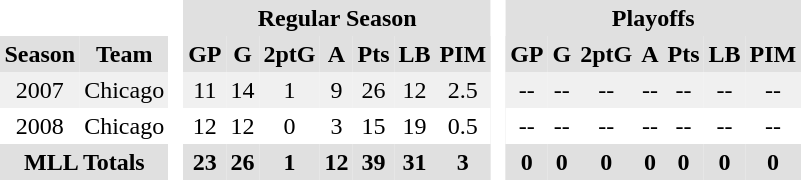<table BORDER="0" CELLPADDING="3" CELLSPACING="0">
<tr ALIGN="center" bgcolor="#e0e0e0">
<th colspan="2" bgcolor="#ffffff"> </th>
<th rowspan="99" bgcolor="#ffffff"> </th>
<th colspan="7">Regular Season</th>
<th rowspan="99" bgcolor="#ffffff"> </th>
<th colspan="7">Playoffs</th>
</tr>
<tr ALIGN="center" bgcolor="#e0e0e0">
<th>Season</th>
<th>Team</th>
<th>GP</th>
<th>G</th>
<th>2ptG</th>
<th>A</th>
<th>Pts</th>
<th>LB</th>
<th>PIM</th>
<th>GP</th>
<th>G</th>
<th>2ptG</th>
<th>A</th>
<th>Pts</th>
<th>LB</th>
<th>PIM</th>
</tr>
<tr ALIGN="center" bgcolor="#f0f0f0">
<td>2007</td>
<td>Chicago</td>
<td>11</td>
<td>14</td>
<td>1</td>
<td>9</td>
<td>26</td>
<td>12</td>
<td>2.5</td>
<td>--</td>
<td>--</td>
<td>--</td>
<td>--</td>
<td>--</td>
<td>--</td>
<td>--</td>
</tr>
<tr ALIGN="center">
<td>2008</td>
<td>Chicago</td>
<td>12</td>
<td>12</td>
<td>0</td>
<td>3</td>
<td>15</td>
<td>19</td>
<td>0.5</td>
<td>--</td>
<td>--</td>
<td>--</td>
<td>--</td>
<td>--</td>
<td>--</td>
<td>--</td>
</tr>
<tr ALIGN="center" bgcolor="#e0e0e0">
<th colspan="2">MLL Totals</th>
<th>23</th>
<th>26</th>
<th>1</th>
<th>12</th>
<th>39</th>
<th>31</th>
<th>3</th>
<th>0</th>
<th>0</th>
<th>0</th>
<th>0</th>
<th>0</th>
<th>0</th>
<th>0</th>
</tr>
</table>
